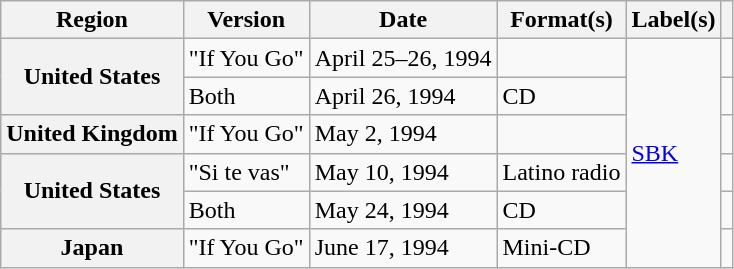<table class="wikitable plainrowheaders">
<tr>
<th scope="col">Region</th>
<th scope="col">Version</th>
<th scope="col">Date</th>
<th scope="col">Format(s)</th>
<th scope="col">Label(s)</th>
<th scope="col"></th>
</tr>
<tr>
<th scope="row" rowspan="2">United States</th>
<td>"If You Go"</td>
<td>April 25–26, 1994</td>
<td></td>
<td rowspan="6"><a href='#'>SBK</a></td>
<td align="center"></td>
</tr>
<tr>
<td>Both</td>
<td>April 26, 1994</td>
<td>CD</td>
<td align="center"></td>
</tr>
<tr>
<th scope="row">United Kingdom</th>
<td>"If You Go"</td>
<td>May 2, 1994</td>
<td></td>
<td align="center"></td>
</tr>
<tr>
<th scope="row" rowspan="2">United States</th>
<td>"Si te vas"</td>
<td>May 10, 1994</td>
<td>Latino radio</td>
<td align="center"></td>
</tr>
<tr>
<td>Both</td>
<td>May 24, 1994</td>
<td>CD</td>
<td align="center"></td>
</tr>
<tr>
<th scope="row">Japan</th>
<td>"If You Go"</td>
<td>June 17, 1994</td>
<td>Mini-CD</td>
<td align="center"></td>
</tr>
</table>
